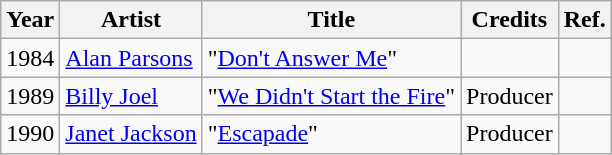<table class="wikitable">
<tr>
<th>Year</th>
<th>Artist</th>
<th>Title</th>
<th>Credits</th>
<th>Ref.</th>
</tr>
<tr>
<td>1984</td>
<td><a href='#'>Alan Parsons</a></td>
<td>"<a href='#'>Don't Answer Me</a>"</td>
<td></td>
<td></td>
</tr>
<tr>
<td>1989</td>
<td><a href='#'>Billy Joel</a></td>
<td>"<a href='#'>We Didn't Start the Fire</a>"</td>
<td>Producer</td>
<td></td>
</tr>
<tr>
<td>1990</td>
<td><a href='#'>Janet Jackson</a></td>
<td>"<a href='#'>Escapade</a>"</td>
<td>Producer</td>
<td></td>
</tr>
</table>
